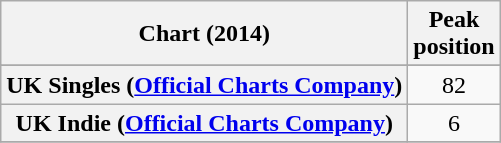<table class="wikitable sortable plainrowheaders" style="text-align: center;">
<tr>
<th scope="col">Chart (2014)</th>
<th scope="col">Peak<br>position</th>
</tr>
<tr>
</tr>
<tr>
</tr>
<tr>
</tr>
<tr>
</tr>
<tr>
</tr>
<tr>
<th scope="row">UK Singles (<a href='#'>Official Charts Company</a>)</th>
<td>82</td>
</tr>
<tr>
<th scope="row">UK Indie (<a href='#'>Official Charts Company</a>)</th>
<td>6</td>
</tr>
<tr>
</tr>
</table>
